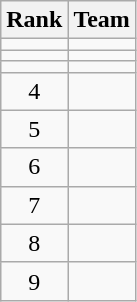<table class="wikitable">
<tr>
<th>Rank</th>
<th>Team</th>
</tr>
<tr>
<td align=center></td>
<td></td>
</tr>
<tr>
<td align=center></td>
<td></td>
</tr>
<tr>
<td align=center></td>
<td></td>
</tr>
<tr>
<td align=center>4</td>
<td></td>
</tr>
<tr>
<td align=center>5</td>
<td></td>
</tr>
<tr>
<td align=center>6</td>
<td></td>
</tr>
<tr>
<td align=center>7</td>
<td></td>
</tr>
<tr>
<td align=center>8</td>
<td></td>
</tr>
<tr>
<td align=center>9</td>
<td></td>
</tr>
</table>
